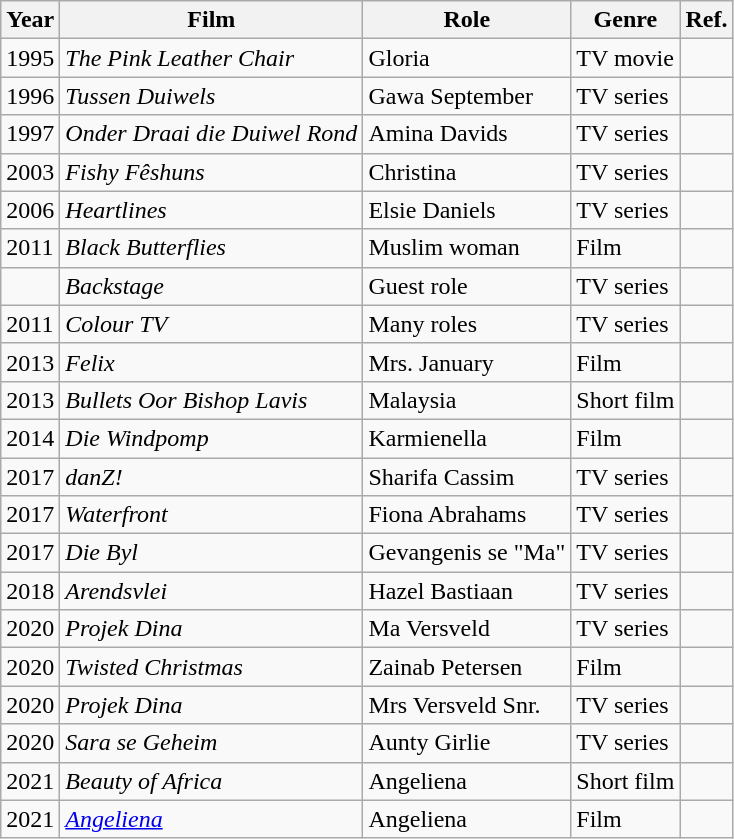<table class="wikitable">
<tr>
<th>Year</th>
<th>Film</th>
<th>Role</th>
<th>Genre</th>
<th>Ref.</th>
</tr>
<tr>
<td>1995</td>
<td><em>The Pink Leather Chair</em></td>
<td>Gloria</td>
<td>TV movie</td>
<td></td>
</tr>
<tr>
<td>1996</td>
<td><em>Tussen Duiwels</em></td>
<td>Gawa September</td>
<td>TV series</td>
<td></td>
</tr>
<tr>
<td>1997</td>
<td><em>Onder Draai die Duiwel Rond</em></td>
<td>Amina Davids</td>
<td>TV series</td>
<td></td>
</tr>
<tr>
<td>2003</td>
<td><em>Fishy Fêshuns</em></td>
<td>Christina</td>
<td>TV series</td>
<td></td>
</tr>
<tr>
<td>2006</td>
<td><em>Heartlines</em></td>
<td>Elsie Daniels</td>
<td>TV series</td>
<td></td>
</tr>
<tr>
<td>2011</td>
<td><em>Black Butterflies</em></td>
<td>Muslim woman</td>
<td>Film</td>
<td></td>
</tr>
<tr>
<td></td>
<td><em>Backstage</em></td>
<td>Guest role</td>
<td>TV series</td>
<td></td>
</tr>
<tr>
<td>2011</td>
<td><em>Colour TV</em></td>
<td>Many roles</td>
<td>TV series</td>
<td></td>
</tr>
<tr>
<td>2013</td>
<td><em>Felix</em></td>
<td>Mrs. January</td>
<td>Film</td>
<td></td>
</tr>
<tr>
<td>2013</td>
<td><em>Bullets Oor Bishop Lavis</em></td>
<td>Malaysia</td>
<td>Short film</td>
<td></td>
</tr>
<tr>
<td>2014</td>
<td><em>Die Windpomp</em></td>
<td>Karmienella</td>
<td>Film</td>
<td></td>
</tr>
<tr>
<td>2017</td>
<td><em>danZ!</em></td>
<td>Sharifa Cassim</td>
<td>TV series</td>
<td></td>
</tr>
<tr>
<td>2017</td>
<td><em>Waterfront</em></td>
<td>Fiona Abrahams</td>
<td>TV series</td>
<td></td>
</tr>
<tr>
<td>2017</td>
<td><em>Die Byl</em></td>
<td>Gevangenis se "Ma"</td>
<td>TV series</td>
<td></td>
</tr>
<tr>
<td>2018</td>
<td><em>Arendsvlei</em></td>
<td>Hazel Bastiaan</td>
<td>TV series</td>
<td></td>
</tr>
<tr>
<td>2020</td>
<td><em>Projek Dina</em></td>
<td>Ma Versveld</td>
<td>TV series</td>
<td></td>
</tr>
<tr>
<td>2020</td>
<td><em>Twisted Christmas</em></td>
<td>Zainab Petersen</td>
<td>Film</td>
<td></td>
</tr>
<tr>
<td>2020</td>
<td><em>Projek Dina</em></td>
<td>Mrs Versveld Snr.</td>
<td>TV series</td>
<td></td>
</tr>
<tr>
<td>2020</td>
<td><em>Sara se Geheim</em></td>
<td>Aunty Girlie</td>
<td>TV series</td>
<td></td>
</tr>
<tr>
<td>2021</td>
<td><em>Beauty of Africa</em></td>
<td>Angeliena</td>
<td>Short film</td>
<td></td>
</tr>
<tr>
<td>2021</td>
<td><em><a href='#'>Angeliena</a></em></td>
<td>Angeliena</td>
<td>Film</td>
<td></td>
</tr>
</table>
